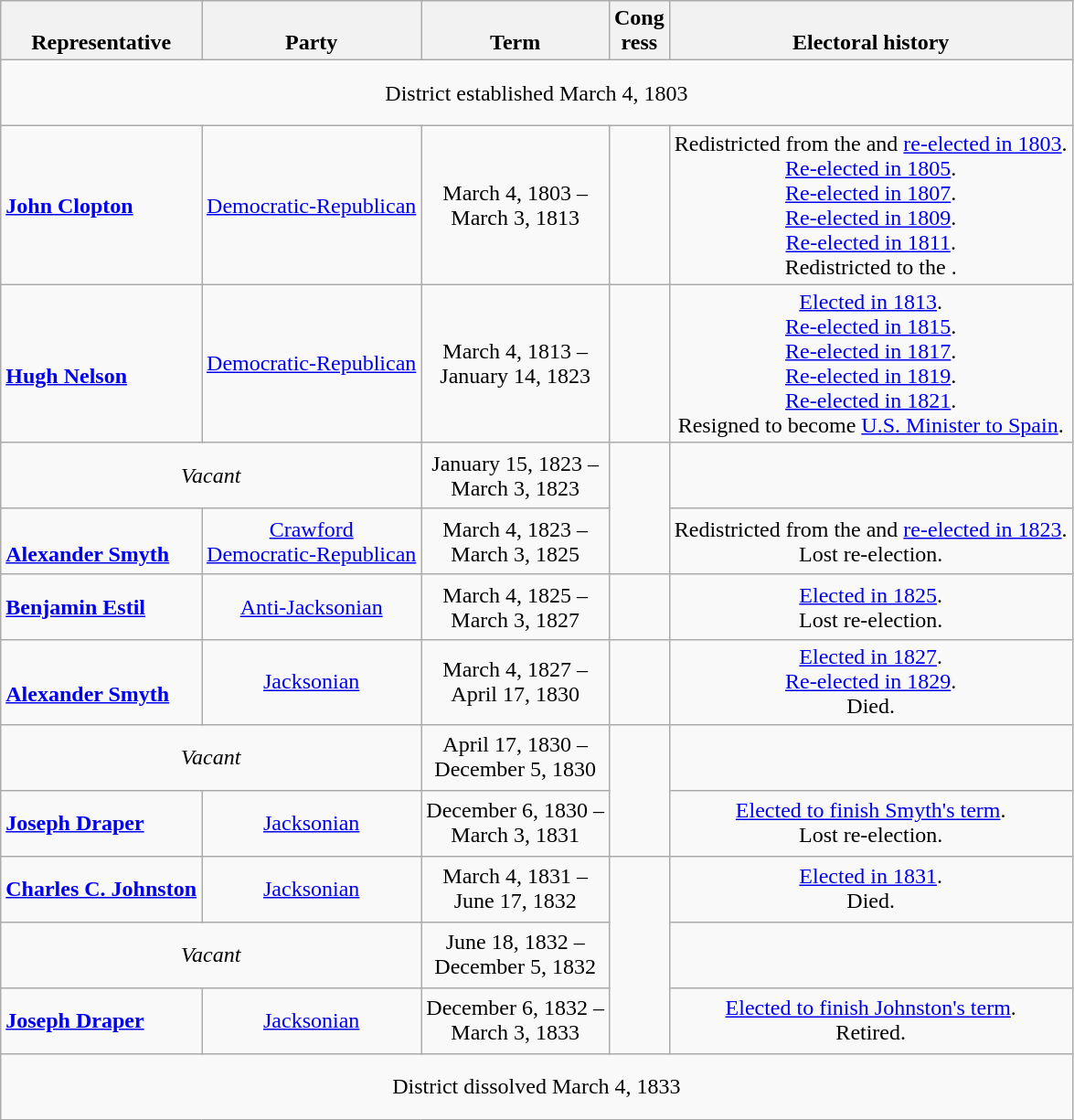<table class=wikitable style="text-align:center">
<tr valign=bottom>
<th>Representative</th>
<th>Party</th>
<th>Term</th>
<th>Cong<br>ress</th>
<th>Electoral history</th>
</tr>
<tr style="height:3em">
<td colspan=5>District established March 4, 1803</td>
</tr>
<tr style="height:3em">
<td align=left><strong><a href='#'>John Clopton</a></strong><br></td>
<td><a href='#'>Democratic-Republican</a></td>
<td nowrap>March 4, 1803 –<br>March 3, 1813</td>
<td></td>
<td>Redistricted from the  and <a href='#'>re-elected in 1803</a>.<br><a href='#'>Re-elected in 1805</a>.<br><a href='#'>Re-elected in 1807</a>.<br><a href='#'>Re-elected in 1809</a>.<br><a href='#'>Re-elected in 1811</a>.<br>Redistricted to the .</td>
</tr>
<tr style="height:3em">
<td align=left><br><strong><a href='#'>Hugh Nelson</a></strong><br></td>
<td><a href='#'>Democratic-Republican</a></td>
<td nowrap>March 4, 1813 –<br>January 14, 1823</td>
<td></td>
<td><a href='#'>Elected in 1813</a>.<br><a href='#'>Re-elected in 1815</a>.<br><a href='#'>Re-elected in 1817</a>.<br><a href='#'>Re-elected in 1819</a>.<br><a href='#'>Re-elected in 1821</a>.<br>Resigned to become <a href='#'>U.S. Minister to Spain</a>.</td>
</tr>
<tr style="height:3em">
<td colspan=2><em>Vacant</em></td>
<td nowrap>January 15, 1823 –<br>March 3, 1823</td>
<td rowspan=2></td>
<td></td>
</tr>
<tr style="height:3em">
<td align=left><br><strong><a href='#'>Alexander Smyth</a></strong><br></td>
<td><a href='#'>Crawford<br>Democratic-Republican</a></td>
<td nowrap>March 4, 1823 –<br>March 3, 1825</td>
<td>Redistricted from the  and <a href='#'>re-elected in 1823</a>.<br>Lost re-election.</td>
</tr>
<tr style="height:3em">
<td align=left><strong><a href='#'>Benjamin Estil</a></strong><br></td>
<td><a href='#'>Anti-Jacksonian</a></td>
<td nowrap>March 4, 1825 –<br>March 3, 1827</td>
<td></td>
<td><a href='#'>Elected in 1825</a>.<br>Lost re-election.</td>
</tr>
<tr style="height:3em">
<td align=left><br><strong><a href='#'>Alexander Smyth</a></strong><br></td>
<td><a href='#'>Jacksonian</a></td>
<td nowrap>March 4, 1827 –<br>April 17, 1830</td>
<td></td>
<td><a href='#'>Elected in 1827</a>.<br><a href='#'>Re-elected in 1829</a>.<br>Died.</td>
</tr>
<tr style="height:3em">
<td colspan=2><em>Vacant</em></td>
<td nowrap>April 17, 1830 –<br>December 5, 1830</td>
<td rowspan=2></td>
<td></td>
</tr>
<tr style="height:3em">
<td align=left><strong><a href='#'>Joseph Draper</a></strong><br></td>
<td><a href='#'>Jacksonian</a></td>
<td nowrap>December 6, 1830 –<br>March 3, 1831</td>
<td><a href='#'>Elected to finish Smyth's term</a>.<br>Lost re-election.</td>
</tr>
<tr style="height:3em">
<td align=left><strong><a href='#'>Charles C. Johnston</a></strong><br></td>
<td><a href='#'>Jacksonian</a></td>
<td nowrap>March 4, 1831 –<br>June 17, 1832</td>
<td rowspan=3></td>
<td><a href='#'>Elected in 1831</a>.<br>Died.</td>
</tr>
<tr style="height:3em">
<td colspan=2><em>Vacant</em></td>
<td nowrap>June 18, 1832 –<br>December 5, 1832</td>
<td></td>
</tr>
<tr style="height:3em">
<td align=left><strong><a href='#'>Joseph Draper</a></strong><br></td>
<td><a href='#'>Jacksonian</a></td>
<td nowrap>December 6, 1832 –<br>March 3, 1833</td>
<td><a href='#'>Elected to finish Johnston's term</a>.<br>Retired.</td>
</tr>
<tr style="height:3em">
<td colspan=5>District dissolved March 4, 1833</td>
</tr>
</table>
